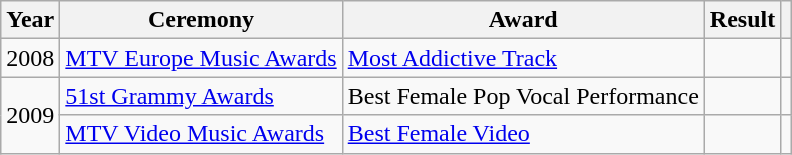<table class="wikitable">
<tr>
<th>Year</th>
<th>Ceremony</th>
<th>Award</th>
<th>Result</th>
<th></th>
</tr>
<tr>
<td>2008</td>
<td><a href='#'>MTV Europe Music Awards</a></td>
<td><a href='#'>Most Addictive Track</a></td>
<td></td>
<td></td>
</tr>
<tr>
<td rowspan="2">2009</td>
<td><a href='#'>51st Grammy Awards</a></td>
<td>Best Female Pop Vocal Performance</td>
<td></td>
<td></td>
</tr>
<tr>
<td><a href='#'>MTV Video Music Awards</a></td>
<td><a href='#'>Best Female Video</a></td>
<td></td>
<td></td>
</tr>
</table>
